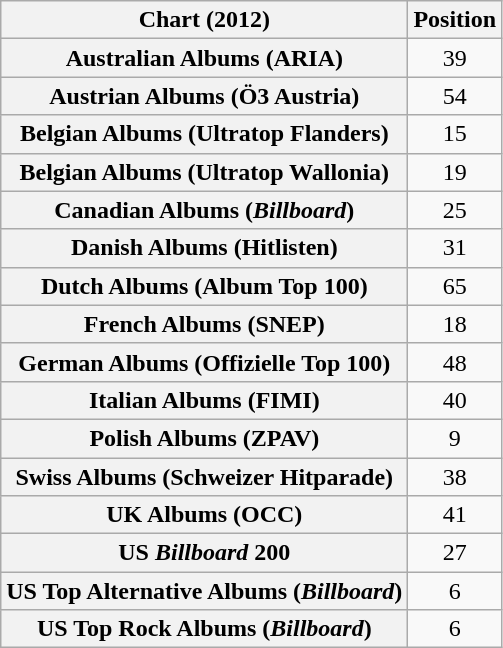<table class="wikitable sortable plainrowheaders" style="text-align:center">
<tr>
<th scope="col">Chart (2012)</th>
<th scope="col">Position</th>
</tr>
<tr>
<th scope="row">Australian Albums (ARIA)</th>
<td>39</td>
</tr>
<tr>
<th scope="row">Austrian Albums (Ö3 Austria)</th>
<td>54</td>
</tr>
<tr>
<th scope="row">Belgian Albums (Ultratop Flanders)</th>
<td>15</td>
</tr>
<tr>
<th scope="row">Belgian Albums (Ultratop Wallonia)</th>
<td>19</td>
</tr>
<tr>
<th scope="row">Canadian Albums (<em>Billboard</em>)</th>
<td>25</td>
</tr>
<tr>
<th scope="row">Danish Albums (Hitlisten)</th>
<td>31</td>
</tr>
<tr>
<th scope="row">Dutch Albums (Album Top 100)</th>
<td>65</td>
</tr>
<tr>
<th scope="row">French Albums (SNEP)</th>
<td>18</td>
</tr>
<tr>
<th scope="row">German Albums (Offizielle Top 100)</th>
<td>48</td>
</tr>
<tr>
<th scope="row">Italian Albums (FIMI)</th>
<td>40</td>
</tr>
<tr>
<th scope="row">Polish Albums (ZPAV)</th>
<td>9</td>
</tr>
<tr>
<th scope="row">Swiss Albums (Schweizer Hitparade)</th>
<td>38</td>
</tr>
<tr>
<th scope="row">UK Albums (OCC)</th>
<td>41</td>
</tr>
<tr>
<th scope="row">US <em>Billboard</em> 200</th>
<td>27</td>
</tr>
<tr>
<th scope="row">US Top Alternative Albums (<em>Billboard</em>)</th>
<td>6</td>
</tr>
<tr>
<th scope="row">US Top Rock Albums (<em>Billboard</em>)</th>
<td>6</td>
</tr>
</table>
